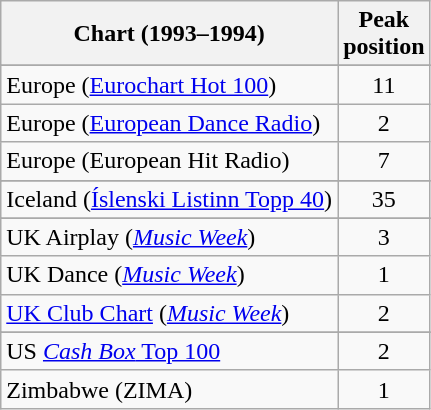<table class="wikitable sortable plainrowheaders">
<tr>
<th>Chart (1993–1994)</th>
<th>Peak<br>position</th>
</tr>
<tr>
</tr>
<tr>
</tr>
<tr>
</tr>
<tr>
</tr>
<tr>
<td>Europe (<a href='#'>Eurochart Hot 100</a>)</td>
<td align="center">11</td>
</tr>
<tr>
<td>Europe (<a href='#'>European Dance Radio</a>)</td>
<td align="center">2</td>
</tr>
<tr>
<td>Europe (European Hit Radio)</td>
<td align="center">7</td>
</tr>
<tr>
</tr>
<tr>
</tr>
<tr>
<td>Iceland (<a href='#'>Íslenski Listinn Topp 40</a>)</td>
<td align="center">35</td>
</tr>
<tr>
</tr>
<tr>
</tr>
<tr>
</tr>
<tr>
</tr>
<tr>
</tr>
<tr>
</tr>
<tr>
<td>UK Airplay (<em><a href='#'>Music Week</a></em>)</td>
<td align="center">3</td>
</tr>
<tr>
<td>UK Dance (<em><a href='#'>Music Week</a></em>)</td>
<td align="center">1</td>
</tr>
<tr>
<td><a href='#'>UK Club Chart</a> (<em><a href='#'>Music Week</a></em>)</td>
<td align="center">2</td>
</tr>
<tr>
</tr>
<tr>
</tr>
<tr>
</tr>
<tr>
</tr>
<tr>
</tr>
<tr>
<td>US <a href='#'><em>Cash Box</em> Top 100</a></td>
<td align="center">2</td>
</tr>
<tr>
<td>Zimbabwe (ZIMA)</td>
<td align="center">1</td>
</tr>
</table>
